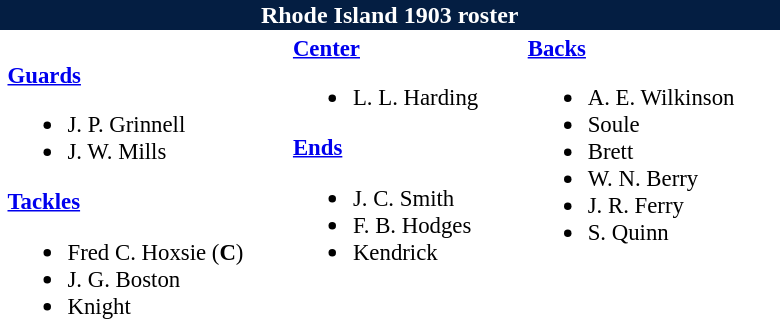<table class="toccolours" style="text-align: left;">
<tr>
<th colspan="9" style="background:#041E42; color:white; text-align:center;"><strong>Rhode Island 1903 roster</strong></th>
</tr>
<tr>
<td></td>
<td style="font-size:95%; vertical-align:top;"><br><strong><a href='#'>Guards</a></strong><ul><li>J. P. Grinnell</li><li>J. W. Mills</li></ul><strong><a href='#'>Tackles</a></strong><ul><li>Fred C. Hoxsie (<strong>C</strong>)</li><li>J. G. Boston</li><li>Knight</li></ul></td>
<td style="width: 25px;"></td>
<td style="font-size:95%; vertical-align:top;"><strong><a href='#'>Center</a></strong><br><ul><li>L. L. Harding</li></ul><strong><a href='#'>Ends</a></strong><ul><li>J. C. Smith</li><li>F. B. Hodges</li><li>Kendrick</li></ul></td>
<td style="width: 25px;"></td>
<td style="font-size:95%; vertical-align:top;"><strong><a href='#'>Backs</a></strong><br><ul><li>A. E. Wilkinson</li><li>Soule</li><li>Brett</li><li>W. N. Berry</li><li>J. R. Ferry</li><li>S. Quinn</li></ul></td>
<td style="width: 25px;"></td>
</tr>
</table>
